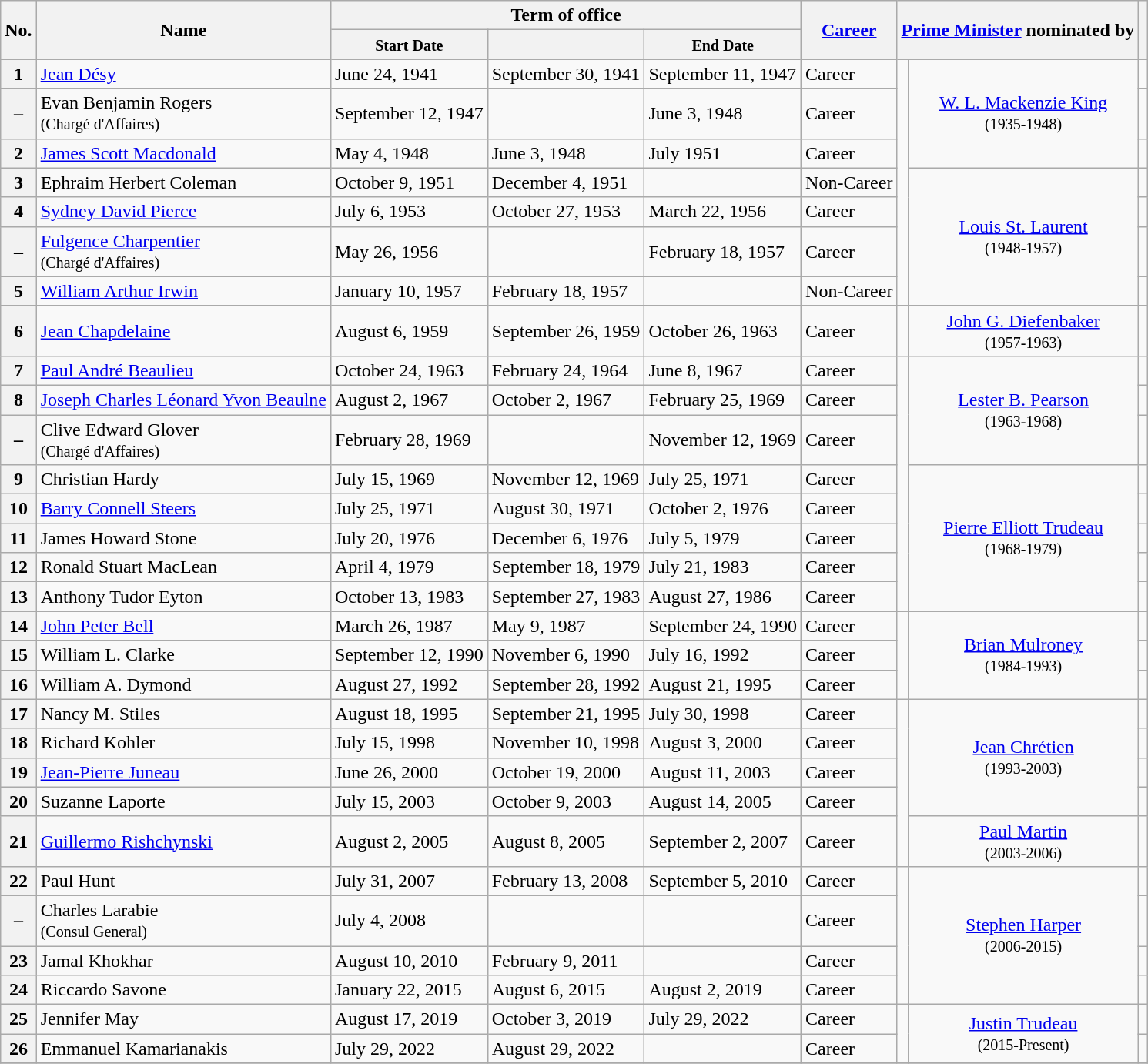<table class="wikitable">
<tr>
<th rowspan="2">No.</th>
<th rowspan="2">Name</th>
<th colspan="3">Term of office</th>
<th rowspan="2"><a href='#'>Career</a></th>
<th rowspan="2"; colspan="2"><a href='#'>Prime Minister</a> nominated by</th>
<th rowspan="2"></th>
</tr>
<tr>
<th><small>Start Date</small></th>
<th><small><a href='#'></a></small></th>
<th><small>End Date</small></th>
</tr>
<tr>
<th>1</th>
<td><a href='#'>Jean Désy</a></td>
<td>June 24, 1941</td>
<td>September 30, 1941</td>
<td>September 11, 1947</td>
<td>Career</td>
<td rowspan="7"></td>
<td rowspan="3"style=text-align:center><a href='#'>W. L. Mackenzie King</a><br><small>(1935-1948)</small></td>
<td></td>
</tr>
<tr>
<th>–</th>
<td>Evan Benjamin Rogers<br><small>(Chargé d'Affaires)</small></td>
<td>September 12, 1947</td>
<td></td>
<td>June 3, 1948</td>
<td>Career</td>
<td></td>
</tr>
<tr>
<th>2</th>
<td><a href='#'>James Scott Macdonald</a></td>
<td>May 4, 1948</td>
<td>June 3, 1948</td>
<td>July 1951</td>
<td>Career</td>
<td></td>
</tr>
<tr>
<th>3</th>
<td>Ephraim Herbert Coleman</td>
<td>October 9, 1951</td>
<td>December 4, 1951</td>
<td></td>
<td>Non-Career</td>
<td rowspan="4"style=text-align:center><a href='#'>Louis St. Laurent</a><br><small>(1948-1957)</small></td>
<td></td>
</tr>
<tr>
<th>4</th>
<td><a href='#'>Sydney David Pierce</a></td>
<td>July 6, 1953</td>
<td>October 27, 1953</td>
<td>March 22, 1956</td>
<td>Career</td>
<td></td>
</tr>
<tr>
<th>–</th>
<td><a href='#'>Fulgence Charpentier</a><br><small>(Chargé d'Affaires)</small></td>
<td>May 26, 1956</td>
<td></td>
<td>February 18, 1957</td>
<td>Career</td>
<td></td>
</tr>
<tr>
<th>5</th>
<td><a href='#'>William Arthur Irwin</a></td>
<td>January 10, 1957</td>
<td>February 18, 1957</td>
<td></td>
<td>Non-Career</td>
<td></td>
</tr>
<tr>
<th>6</th>
<td><a href='#'>Jean Chapdelaine</a></td>
<td>August 6, 1959</td>
<td>September 26, 1959</td>
<td>October 26, 1963</td>
<td>Career</td>
<td></td>
<td style=text-align:center><a href='#'>John G. Diefenbaker</a><br><small>(1957-1963)</small></td>
<td></td>
</tr>
<tr>
<th>7</th>
<td><a href='#'>Paul André Beaulieu</a></td>
<td>October 24, 1963</td>
<td>February 24, 1964</td>
<td>June 8, 1967</td>
<td>Career</td>
<td rowspan="8" ></td>
<td rowspan="3" style=text-align:center><a href='#'>Lester B. Pearson</a><br><small>(1963-1968)</small></td>
<td></td>
</tr>
<tr>
<th>8</th>
<td><a href='#'>Joseph Charles Léonard Yvon Beaulne</a></td>
<td>August 2, 1967</td>
<td>October 2, 1967</td>
<td>February 25, 1969</td>
<td>Career</td>
<td></td>
</tr>
<tr>
<th>–</th>
<td>Clive Edward Glover<br><small>(Chargé d'Affaires)</small></td>
<td>February 28, 1969</td>
<td></td>
<td>November 12, 1969</td>
<td>Career</td>
<td></td>
</tr>
<tr>
<th>9</th>
<td>Christian Hardy</td>
<td>July 15, 1969</td>
<td>November 12, 1969</td>
<td>July 25, 1971</td>
<td>Career</td>
<td rowspan="5" style=text-align:center><a href='#'>Pierre Elliott Trudeau</a><br><small>(1968-1979)</small></td>
<td></td>
</tr>
<tr>
<th>10</th>
<td><a href='#'>Barry Connell Steers</a></td>
<td>July 25, 1971</td>
<td>August 30, 1971</td>
<td>October 2, 1976</td>
<td>Career</td>
<td></td>
</tr>
<tr>
<th>11</th>
<td>James Howard Stone</td>
<td>July 20, 1976</td>
<td>December 6, 1976</td>
<td>July 5, 1979</td>
<td>Career</td>
<td></td>
</tr>
<tr>
<th>12</th>
<td>Ronald Stuart MacLean</td>
<td>April 4, 1979</td>
<td>September 18, 1979</td>
<td>July 21, 1983</td>
<td>Career</td>
<td></td>
</tr>
<tr>
<th>13</th>
<td>Anthony Tudor Eyton</td>
<td>October 13, 1983</td>
<td>September 27, 1983</td>
<td>August 27, 1986</td>
<td>Career</td>
<td></td>
</tr>
<tr>
<th>14</th>
<td><a href='#'>John Peter Bell</a></td>
<td>March 26, 1987</td>
<td>May 9, 1987</td>
<td>September 24, 1990</td>
<td>Career</td>
<td rowspan="3"></td>
<td rowspan="3"style=text-align:center><a href='#'>Brian Mulroney</a><br><small>(1984-1993)</small></td>
<td></td>
</tr>
<tr>
<th>15</th>
<td>William L. Clarke</td>
<td>September 12, 1990</td>
<td>November 6, 1990</td>
<td>July 16, 1992</td>
<td>Career</td>
<td></td>
</tr>
<tr>
<th>16</th>
<td>William A. Dymond</td>
<td>August 27, 1992</td>
<td>September 28, 1992</td>
<td>August 21, 1995</td>
<td>Career</td>
<td></td>
</tr>
<tr>
<th>17</th>
<td>Nancy M. Stiles</td>
<td>August 18, 1995</td>
<td>September 21, 1995</td>
<td>July 30, 1998</td>
<td>Career</td>
<td rowspan="5"></td>
<td rowspan="4"style=text-align:center><a href='#'>Jean Chrétien</a><br><small>(1993-2003)</small></td>
<td></td>
</tr>
<tr>
<th>18</th>
<td>Richard Kohler</td>
<td>July 15, 1998</td>
<td>November 10, 1998</td>
<td>August 3, 2000</td>
<td>Career</td>
<td></td>
</tr>
<tr>
<th>19</th>
<td><a href='#'>Jean-Pierre Juneau</a></td>
<td>June 26, 2000</td>
<td>October 19, 2000</td>
<td>August 11, 2003</td>
<td>Career</td>
<td></td>
</tr>
<tr>
<th>20</th>
<td>Suzanne Laporte</td>
<td>July 15, 2003</td>
<td>October 9, 2003</td>
<td>August 14, 2005</td>
<td>Career</td>
<td></td>
</tr>
<tr>
<th>21</th>
<td><a href='#'>Guillermo Rishchynski</a></td>
<td>August 2, 2005</td>
<td>August 8, 2005</td>
<td>September 2, 2007</td>
<td>Career</td>
<td style=text-align:center><a href='#'>Paul Martin</a><br><small>(2003-2006)</small></td>
<td></td>
</tr>
<tr>
<th>22</th>
<td>Paul Hunt</td>
<td>July 31, 2007</td>
<td>February 13, 2008</td>
<td>September 5, 2010</td>
<td>Career</td>
<td rowspan="4"></td>
<td rowspan="4"style=text-align:center><a href='#'>Stephen Harper</a><br><small>(2006-2015)</small></td>
<td></td>
</tr>
<tr>
<th>–</th>
<td>Charles Larabie<br><small>(Consul General)</small></td>
<td>July 4, 2008</td>
<td></td>
<td></td>
<td>Career</td>
<td></td>
</tr>
<tr>
<th>23</th>
<td>Jamal Khokhar</td>
<td>August 10, 2010</td>
<td>February 9, 2011</td>
<td></td>
<td>Career</td>
<td></td>
</tr>
<tr>
<th>24</th>
<td>Riccardo Savone</td>
<td>January 22, 2015</td>
<td>August 6, 2015</td>
<td>August 2, 2019</td>
<td>Career</td>
<td></td>
</tr>
<tr>
<th>25</th>
<td>Jennifer May</td>
<td>August 17, 2019</td>
<td>October 3, 2019</td>
<td>July 29, 2022</td>
<td>Career</td>
<td rowspan="2"></td>
<td rowspan="2"style=text-align:center><a href='#'>Justin Trudeau</a><br><small>(2015-Present)</small></td>
<td></td>
</tr>
<tr>
<th>26</th>
<td>Emmanuel Kamarianakis</td>
<td>July 29, 2022</td>
<td>August 29, 2022</td>
<td></td>
<td>Career</td>
<td></td>
</tr>
<tr>
</tr>
</table>
